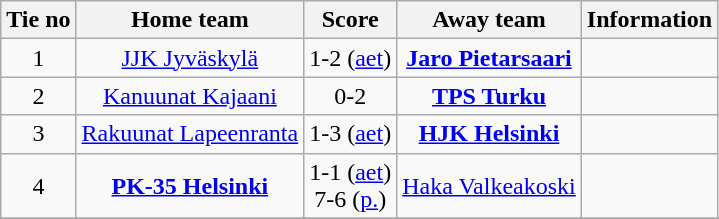<table class="wikitable" style="text-align:center">
<tr>
<th style= width="40px">Tie no</th>
<th style= width="150px">Home team</th>
<th style= width="60px">Score</th>
<th style= width="150px">Away team</th>
<th style= width="30px">Information</th>
</tr>
<tr>
<td>1</td>
<td><a href='#'>JJK Jyväskylä</a></td>
<td>1-2 (<a href='#'>aet</a>)</td>
<td><strong><a href='#'>Jaro Pietarsaari</a></strong></td>
<td></td>
</tr>
<tr>
<td>2</td>
<td><a href='#'>Kanuunat Kajaani</a></td>
<td>0-2</td>
<td><strong><a href='#'>TPS Turku</a></strong></td>
<td></td>
</tr>
<tr>
<td>3</td>
<td><a href='#'>Rakuunat Lapeenranta</a></td>
<td>1-3 (<a href='#'>aet</a>)</td>
<td><strong><a href='#'>HJK Helsinki</a></strong></td>
<td></td>
</tr>
<tr>
<td>4</td>
<td><strong><a href='#'>PK-35 Helsinki</a></strong></td>
<td>1-1 (<a href='#'>aet</a>)<br> 7-6  (<a href='#'>p.</a>)</td>
<td><a href='#'>Haka Valkeakoski</a></td>
<td></td>
</tr>
<tr>
</tr>
</table>
